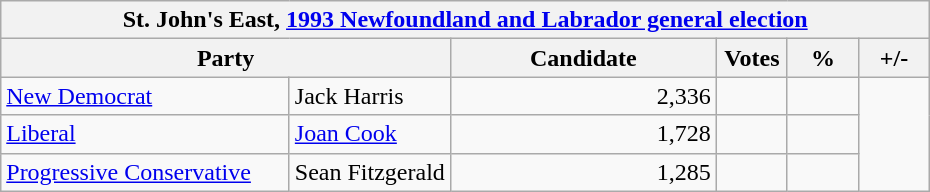<table class="wikitable">
<tr>
<th colspan="6">St. John's East, <a href='#'>1993 Newfoundland and Labrador general election</a></th>
</tr>
<tr>
<th colspan="2" style="width: 200px">Party</th>
<th style="width: 170px">Candidate</th>
<th style="width: 40px">Votes</th>
<th style="width: 40px">%</th>
<th style="width: 40px">+/-</th>
</tr>
<tr>
<td style="width: 185px"><a href='#'>New Democrat</a></td>
<td>Jack Harris</td>
<td align=right>2,336</td>
<td align=right></td>
<td align=right></td>
</tr>
<tr>
<td style="width: 185px"><a href='#'>Liberal</a></td>
<td><a href='#'>Joan Cook</a></td>
<td align=right>1,728</td>
<td align=right></td>
<td align=right></td>
</tr>
<tr>
<td style="width: 185px"><a href='#'>Progressive Conservative</a></td>
<td>Sean Fitzgerald</td>
<td align=right>1,285</td>
<td align=right></td>
<td align=right></td>
</tr>
</table>
